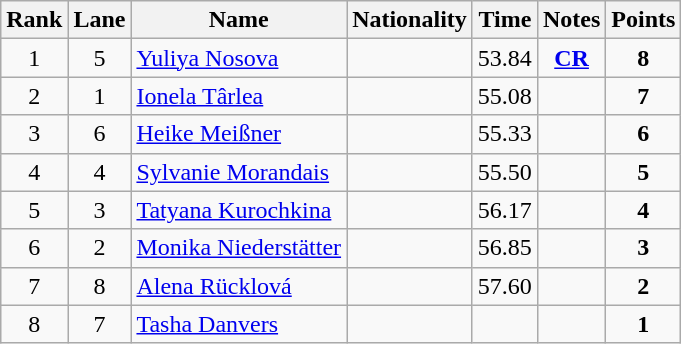<table class="wikitable sortable" style="text-align:center">
<tr>
<th>Rank</th>
<th>Lane</th>
<th>Name</th>
<th>Nationality</th>
<th>Time</th>
<th>Notes</th>
<th>Points</th>
</tr>
<tr>
<td>1</td>
<td>5</td>
<td align=left><a href='#'>Yuliya Nosova</a></td>
<td align=left></td>
<td>53.84</td>
<td><strong><a href='#'>CR</a></strong></td>
<td><strong>8</strong></td>
</tr>
<tr>
<td>2</td>
<td>1</td>
<td align=left><a href='#'>Ionela Târlea</a></td>
<td align=left></td>
<td>55.08</td>
<td></td>
<td><strong>7</strong></td>
</tr>
<tr>
<td>3</td>
<td>6</td>
<td align=left><a href='#'>Heike Meißner</a></td>
<td align=left></td>
<td>55.33</td>
<td></td>
<td><strong>6</strong></td>
</tr>
<tr>
<td>4</td>
<td>4</td>
<td align=left><a href='#'>Sylvanie Morandais</a></td>
<td align=left></td>
<td>55.50</td>
<td></td>
<td><strong>5</strong></td>
</tr>
<tr>
<td>5</td>
<td>3</td>
<td align=left><a href='#'>Tatyana Kurochkina</a></td>
<td align=left></td>
<td>56.17</td>
<td></td>
<td><strong>4</strong></td>
</tr>
<tr>
<td>6</td>
<td>2</td>
<td align=left><a href='#'>Monika Niederstätter</a></td>
<td align=left></td>
<td>56.85</td>
<td></td>
<td><strong>3</strong></td>
</tr>
<tr>
<td>7</td>
<td>8</td>
<td align=left><a href='#'>Alena Rücklová</a></td>
<td align=left></td>
<td>57.60</td>
<td></td>
<td><strong>2</strong></td>
</tr>
<tr>
<td>8</td>
<td>7</td>
<td align=left><a href='#'>Tasha Danvers</a></td>
<td align=left></td>
<td></td>
<td></td>
<td><strong>1</strong></td>
</tr>
</table>
